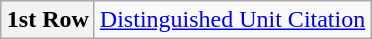<table class="wikitable" style="margin:1em auto; text-align:center;">
<tr>
<th>1st Row</th>
<td colspan="3"><a href='#'>Distinguished Unit Citation</a></td>
</tr>
</table>
